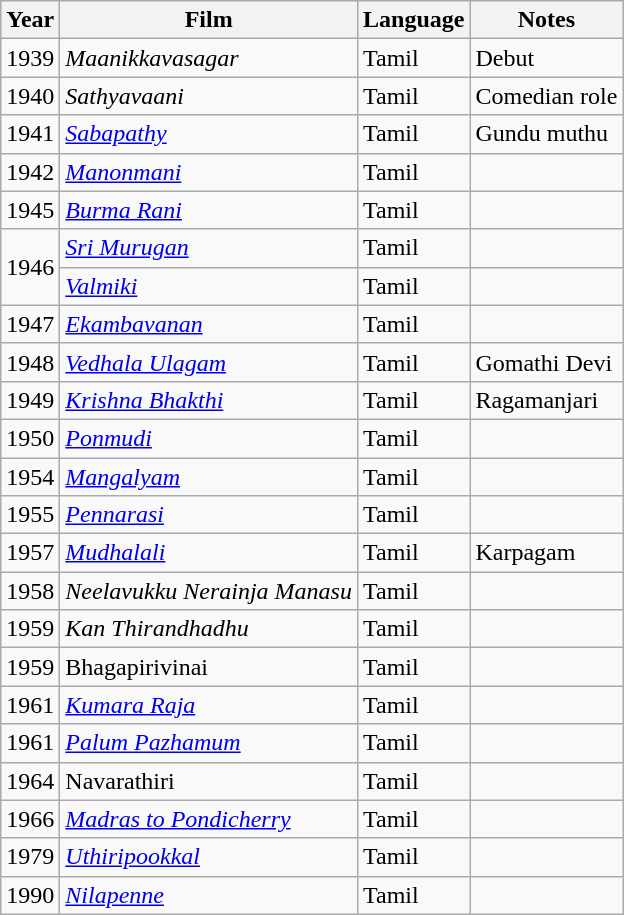<table class="wikitable">
<tr>
<th>Year</th>
<th>Film</th>
<th>Language</th>
<th>Notes</th>
</tr>
<tr>
<td>1939</td>
<td><em>Maanikkavasagar</em></td>
<td>Tamil</td>
<td>Debut</td>
</tr>
<tr>
<td>1940</td>
<td><em>Sathyavaani</em></td>
<td>Tamil</td>
<td>Comedian role</td>
</tr>
<tr>
<td>1941</td>
<td><em><a href='#'>Sabapathy</a></em></td>
<td>Tamil</td>
<td>Gundu muthu</td>
</tr>
<tr>
<td>1942</td>
<td><em><a href='#'>Manonmani</a></em></td>
<td>Tamil</td>
<td></td>
</tr>
<tr>
<td>1945</td>
<td><em><a href='#'>Burma Rani</a></em></td>
<td>Tamil</td>
<td></td>
</tr>
<tr>
<td rowspan="2">1946</td>
<td><em><a href='#'>Sri Murugan</a></em></td>
<td>Tamil</td>
<td></td>
</tr>
<tr>
<td><em><a href='#'>Valmiki</a></em></td>
<td>Tamil</td>
<td></td>
</tr>
<tr>
<td>1947</td>
<td><em><a href='#'>Ekambavanan</a></em></td>
<td>Tamil</td>
<td></td>
</tr>
<tr>
<td>1948</td>
<td><em><a href='#'>Vedhala Ulagam</a></em></td>
<td>Tamil</td>
<td>Gomathi Devi</td>
</tr>
<tr>
<td>1949</td>
<td><em><a href='#'>Krishna Bhakthi</a></em></td>
<td>Tamil</td>
<td>Ragamanjari</td>
</tr>
<tr>
<td>1950</td>
<td><em><a href='#'>Ponmudi</a></em></td>
<td>Tamil</td>
<td></td>
</tr>
<tr>
<td>1954</td>
<td><em><a href='#'>Mangalyam</a></em></td>
<td>Tamil</td>
<td></td>
</tr>
<tr>
<td>1955</td>
<td><em><a href='#'>Pennarasi</a></em></td>
<td>Tamil</td>
<td></td>
</tr>
<tr>
<td>1957</td>
<td><em><a href='#'>Mudhalali</a></em></td>
<td>Tamil</td>
<td>Karpagam</td>
</tr>
<tr>
<td>1958</td>
<td><em>Neelavukku Nerainja Manasu</em></td>
<td>Tamil</td>
<td></td>
</tr>
<tr>
<td>1959</td>
<td><em>Kan Thirandhadhu</em></td>
<td>Tamil</td>
<td></td>
</tr>
<tr>
<td>1959</td>
<td>Bhagapirivinai</td>
<td>Tamil</td>
<td></td>
</tr>
<tr>
<td>1961</td>
<td><em><a href='#'>Kumara Raja</a></em></td>
<td>Tamil</td>
<td></td>
</tr>
<tr>
<td>1961</td>
<td><em><a href='#'>Palum Pazhamum</a></em></td>
<td>Tamil</td>
<td></td>
</tr>
<tr>
<td>1964</td>
<td>Navarathiri</td>
<td>Tamil</td>
<td></td>
</tr>
<tr>
<td>1966</td>
<td><em><a href='#'>Madras to Pondicherry</a></em></td>
<td>Tamil</td>
<td></td>
</tr>
<tr>
<td>1979</td>
<td><em><a href='#'>Uthiripookkal</a></em></td>
<td>Tamil</td>
<td></td>
</tr>
<tr>
<td>1990</td>
<td><em><a href='#'>Nilapenne</a></em></td>
<td>Tamil</td>
<td></td>
</tr>
</table>
